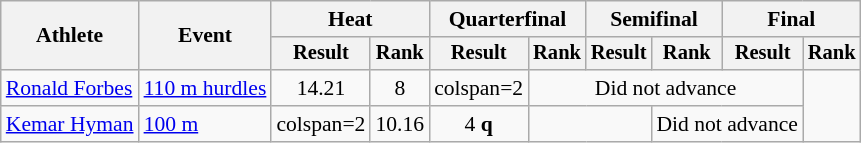<table class="wikitable" style="font-size:90%">
<tr>
<th rowspan="2">Athlete</th>
<th rowspan="2">Event</th>
<th colspan="2">Heat</th>
<th colspan="2">Quarterfinal</th>
<th colspan="2">Semifinal</th>
<th colspan="2">Final</th>
</tr>
<tr style="font-size:95%">
<th>Result</th>
<th>Rank</th>
<th>Result</th>
<th>Rank</th>
<th>Result</th>
<th>Rank</th>
<th>Result</th>
<th>Rank</th>
</tr>
<tr align=center>
<td align=left><a href='#'>Ronald Forbes</a></td>
<td align=left><a href='#'>110 m hurdles</a></td>
<td>14.21</td>
<td>8</td>
<td>colspan=2 </td>
<td colspan=4>Did not advance</td>
</tr>
<tr align=center>
<td align=left><a href='#'>Kemar Hyman</a></td>
<td align=left><a href='#'>100 m</a></td>
<td>colspan=2 </td>
<td>10.16</td>
<td>4 <strong>q</strong></td>
<td colspan="2"></td>
<td colspan="2">Did not advance</td>
</tr>
</table>
